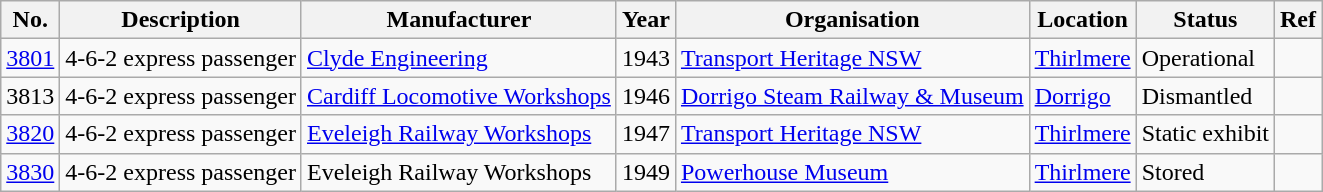<table class="wikitable">
<tr>
<th>No.</th>
<th>Description</th>
<th>Manufacturer</th>
<th>Year</th>
<th>Organisation</th>
<th>Location</th>
<th>Status</th>
<th>Ref</th>
</tr>
<tr>
<td><a href='#'>3801</a></td>
<td>4-6-2 express passenger</td>
<td><a href='#'>Clyde Engineering</a></td>
<td>1943</td>
<td><a href='#'>Transport Heritage NSW</a></td>
<td><a href='#'>Thirlmere</a></td>
<td>Operational</td>
<td></td>
</tr>
<tr>
<td>3813</td>
<td>4-6-2 express passenger</td>
<td><a href='#'>Cardiff Locomotive Workshops</a></td>
<td>1946</td>
<td><a href='#'>Dorrigo Steam Railway & Museum</a></td>
<td><a href='#'>Dorrigo</a></td>
<td>Dismantled</td>
</tr>
<tr>
<td><a href='#'>3820</a></td>
<td>4-6-2 express passenger</td>
<td><a href='#'>Eveleigh Railway Workshops</a></td>
<td>1947</td>
<td><a href='#'>Transport Heritage NSW</a></td>
<td><a href='#'>Thirlmere</a></td>
<td>Static exhibit</td>
<td></td>
</tr>
<tr>
<td><a href='#'>3830</a></td>
<td>4-6-2 express passenger</td>
<td>Eveleigh Railway Workshops</td>
<td>1949</td>
<td><a href='#'>Powerhouse Museum</a></td>
<td><a href='#'>Thirlmere</a></td>
<td>Stored</td>
<td></td>
</tr>
</table>
